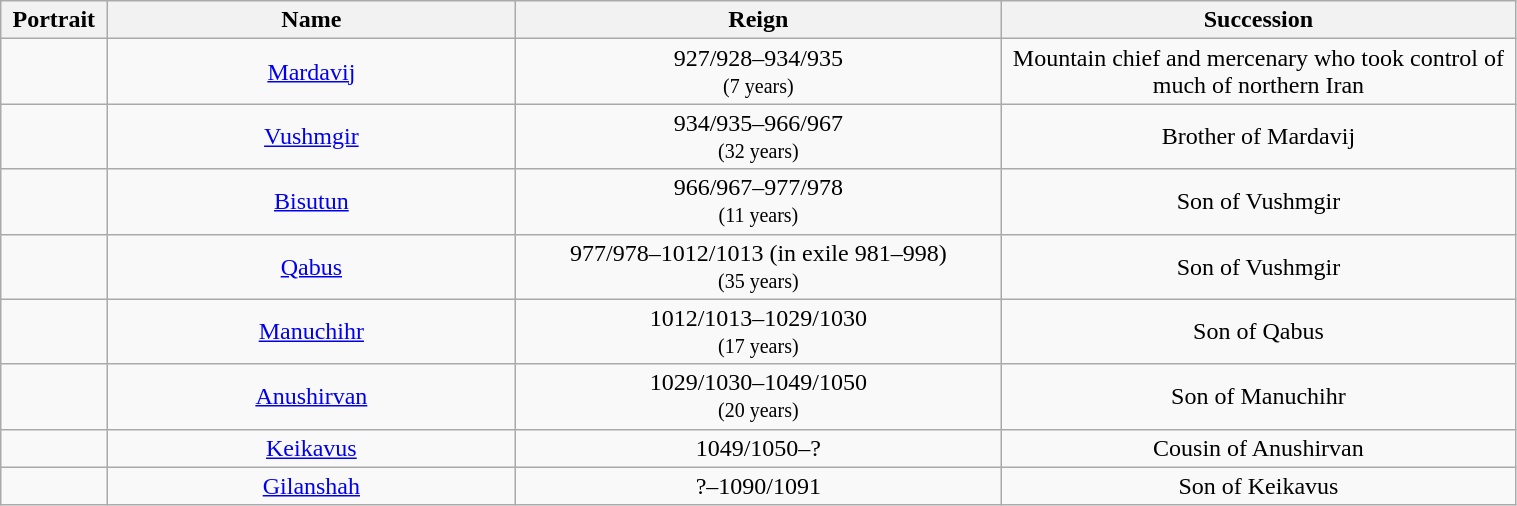<table class="wikitable" style="text-align:center; width:80%;">
<tr>
<th width="7%">Portrait</th>
<th width="27%">Name</th>
<th width="32%">Reign</th>
<th width="34%">Succession</th>
</tr>
<tr>
<td></td>
<td><a href='#'>Mardavij</a></td>
<td>927/928–934/935<br><small>(7 years)</small></td>
<td>Mountain chief and mercenary who took control of much of northern Iran</td>
</tr>
<tr>
<td></td>
<td><a href='#'>Vushmgir</a></td>
<td>934/935–966/967<br><small>(32 years)</small></td>
<td>Brother of Mardavij</td>
</tr>
<tr>
<td></td>
<td><a href='#'>Bisutun</a></td>
<td>966/967–977/978<br><small>(11 years)</small></td>
<td>Son of Vushmgir</td>
</tr>
<tr>
<td></td>
<td><a href='#'>Qabus</a></td>
<td>977/978–1012/1013 (in exile 981–998)<br><small>(35 years)</small></td>
<td>Son of Vushmgir</td>
</tr>
<tr>
<td></td>
<td><a href='#'>Manuchihr</a></td>
<td>1012/1013–1029/1030<br><small>(17 years)</small></td>
<td>Son of Qabus</td>
</tr>
<tr>
<td></td>
<td><a href='#'>Anushirvan</a></td>
<td>1029/1030–1049/1050<br><small>(20 years)</small></td>
<td>Son of Manuchihr</td>
</tr>
<tr>
<td></td>
<td><a href='#'>Keikavus</a></td>
<td>1049/1050–?</td>
<td>Cousin of Anushirvan</td>
</tr>
<tr>
<td></td>
<td><a href='#'>Gilanshah</a></td>
<td>?–1090/1091</td>
<td>Son of Keikavus</td>
</tr>
</table>
